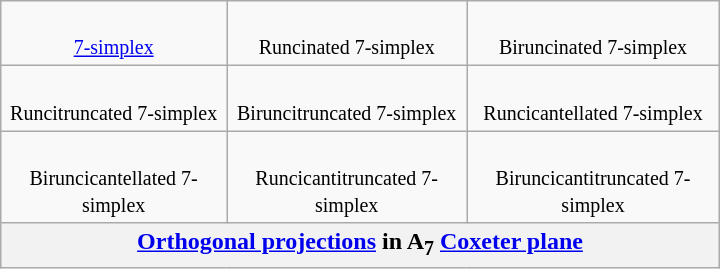<table class=wikitable style="float:right; margin-left:8px; width:480px">
<tr align=center>
<td><br><small><a href='#'>7-simplex</a></small><br></td>
<td><br><small>Runcinated 7-simplex</small><br></td>
<td><br><small>Biruncinated 7-simplex</small><br></td>
</tr>
<tr align=center>
<td><br><small>Runcitruncated 7-simplex</small><br></td>
<td><br><small>Biruncitruncated 7-simplex</small><br></td>
<td><br><small>Runcicantellated 7-simplex</small><br></td>
</tr>
<tr align=center>
<td><br><small>Biruncicantellated 7-simplex</small><br></td>
<td><br><small>Runcicantitruncated 7-simplex</small><br></td>
<td><br><small>Biruncicantitruncated 7-simplex</small><br></td>
</tr>
<tr>
<th colspan=3><a href='#'>Orthogonal projections</a> in A<sub>7</sub> <a href='#'>Coxeter plane</a></th>
</tr>
</table>
